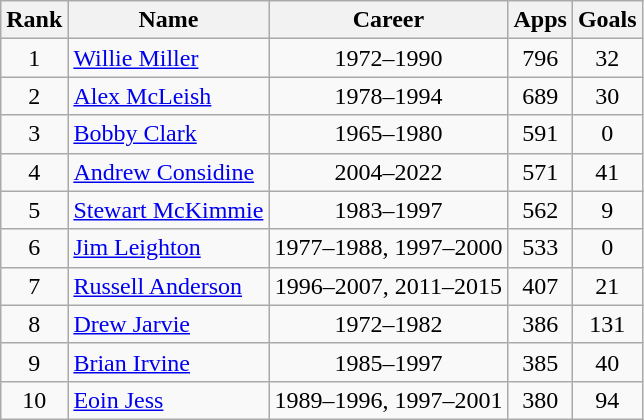<table class="wikitable sortable" style="text-align:center;">
<tr>
<th class="unsortable">Rank</th>
<th class="unsortable">Name</th>
<th class="unsortable">Career</th>
<th>Apps</th>
<th>Goals</th>
</tr>
<tr>
<td>1</td>
<td align="left"><a href='#'>Willie Miller</a></td>
<td>1972–1990</td>
<td>796</td>
<td>32</td>
</tr>
<tr>
<td>2</td>
<td align="left"><a href='#'>Alex McLeish</a></td>
<td>1978–1994</td>
<td>689</td>
<td>30</td>
</tr>
<tr>
<td>3</td>
<td align="left"><a href='#'>Bobby Clark</a></td>
<td>1965–1980</td>
<td>591</td>
<td>0</td>
</tr>
<tr>
<td>4</td>
<td align="left"><a href='#'>Andrew Considine</a></td>
<td>2004–2022</td>
<td>571</td>
<td>41</td>
</tr>
<tr>
<td>5</td>
<td align="left"><a href='#'>Stewart McKimmie</a></td>
<td>1983–1997</td>
<td>562</td>
<td>9</td>
</tr>
<tr>
<td>6</td>
<td align="left"><a href='#'>Jim Leighton</a></td>
<td>1977–1988, 1997–2000</td>
<td>533</td>
<td>0</td>
</tr>
<tr>
<td>7</td>
<td align="left"><a href='#'>Russell Anderson</a></td>
<td>1996–2007, 2011–2015</td>
<td>407</td>
<td>21</td>
</tr>
<tr>
<td>8</td>
<td align="left"><a href='#'>Drew Jarvie</a></td>
<td>1972–1982</td>
<td>386</td>
<td>131</td>
</tr>
<tr>
<td>9</td>
<td align="left"><a href='#'>Brian Irvine</a></td>
<td>1985–1997</td>
<td>385</td>
<td>40</td>
</tr>
<tr>
<td>10</td>
<td align="left"><a href='#'>Eoin Jess</a></td>
<td>1989–1996, 1997–2001</td>
<td>380</td>
<td>94</td>
</tr>
</table>
